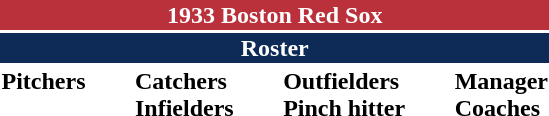<table class="toccolours" style="text-align: left;">
<tr>
<th colspan="10" style="background-color: #ba313c; color: white; text-align: center;">1933 Boston Red Sox</th>
</tr>
<tr>
<td colspan="10" style="background-color: #0d2b56; color: white; text-align: center;"><strong>Roster</strong></td>
</tr>
<tr>
<td valign="top"><strong>Pitchers</strong><br>









</td>
<td width="25px"></td>
<td valign="top"><strong>Catchers</strong><br>



<strong>Infielders</strong>










</td>
<td width="25px"></td>
<td valign="top"><strong>Outfielders</strong><br>








<strong>Pinch hitter</strong> 
</td>
<td width="25px"></td>
<td valign="top"><strong>Manager</strong><br>
<strong>Coaches</strong>

</td>
</tr>
<tr>
</tr>
</table>
